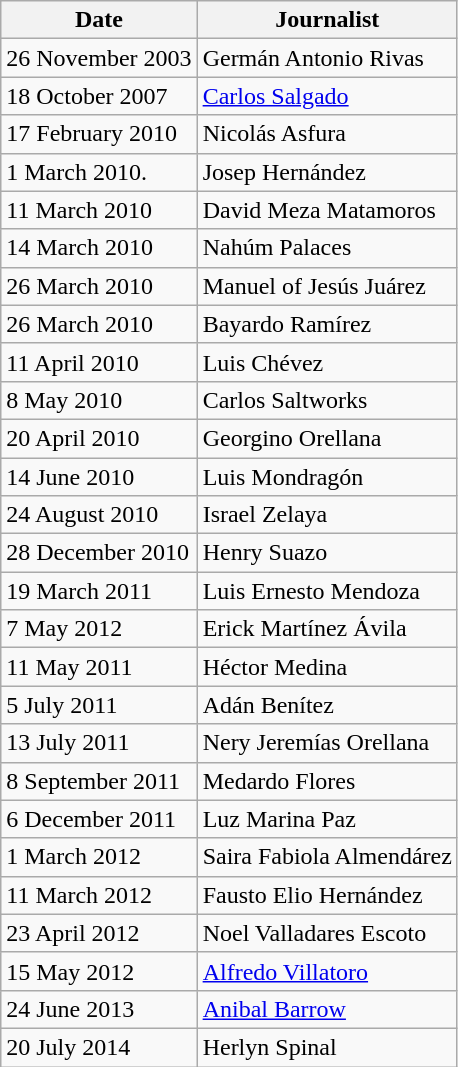<table class="wikitable">
<tr>
<th>Date</th>
<th>Journalist</th>
</tr>
<tr>
<td>26 November 2003</td>
<td>Germán Antonio Rivas</td>
</tr>
<tr>
<td>18 October 2007</td>
<td><a href='#'>Carlos Salgado</a></td>
</tr>
<tr>
<td>17 February 2010</td>
<td>Nicolás Asfura</td>
</tr>
<tr>
<td>1 March 2010.</td>
<td>Josep Hernández</td>
</tr>
<tr>
<td>11 March 2010</td>
<td>David Meza Matamoros</td>
</tr>
<tr>
<td>14 March 2010</td>
<td>Nahúm Palaces</td>
</tr>
<tr>
<td>26 March 2010</td>
<td>Manuel of Jesús Juárez</td>
</tr>
<tr>
<td>26 March 2010</td>
<td>Bayardo Ramírez</td>
</tr>
<tr>
<td>11 April 2010</td>
<td>Luis Chévez</td>
</tr>
<tr>
<td>8 May 2010</td>
<td>Carlos Saltworks</td>
</tr>
<tr>
<td>20 April 2010</td>
<td>Georgino Orellana</td>
</tr>
<tr>
<td>14 June 2010</td>
<td>Luis Mondragón</td>
</tr>
<tr>
<td>24 August 2010</td>
<td>Israel Zelaya</td>
</tr>
<tr>
<td>28 December 2010</td>
<td>Henry Suazo</td>
</tr>
<tr>
<td>19 March 2011</td>
<td>Luis Ernesto Mendoza</td>
</tr>
<tr>
<td>7 May 2012</td>
<td>Erick Martínez Ávila</td>
</tr>
<tr>
<td>11 May 2011</td>
<td>Héctor Medina</td>
</tr>
<tr>
<td>5 July 2011</td>
<td>Adán Benítez</td>
</tr>
<tr>
<td>13 July 2011</td>
<td>Nery Jeremías Orellana</td>
</tr>
<tr>
<td>8 September 2011</td>
<td>Medardo Flores</td>
</tr>
<tr>
<td>6 December 2011</td>
<td>Luz Marina Paz</td>
</tr>
<tr>
<td>1 March 2012</td>
<td>Saira Fabiola Almendárez</td>
</tr>
<tr>
<td>11 March 2012</td>
<td>Fausto Elio Hernández</td>
</tr>
<tr>
<td>23 April 2012</td>
<td>Noel Valladares Escoto</td>
</tr>
<tr>
<td>15 May 2012</td>
<td><a href='#'>Alfredo Villatoro</a></td>
</tr>
<tr>
<td>24 June 2013</td>
<td><a href='#'>Anibal Barrow</a></td>
</tr>
<tr>
<td>20 July 2014</td>
<td>Herlyn Spinal</td>
</tr>
</table>
